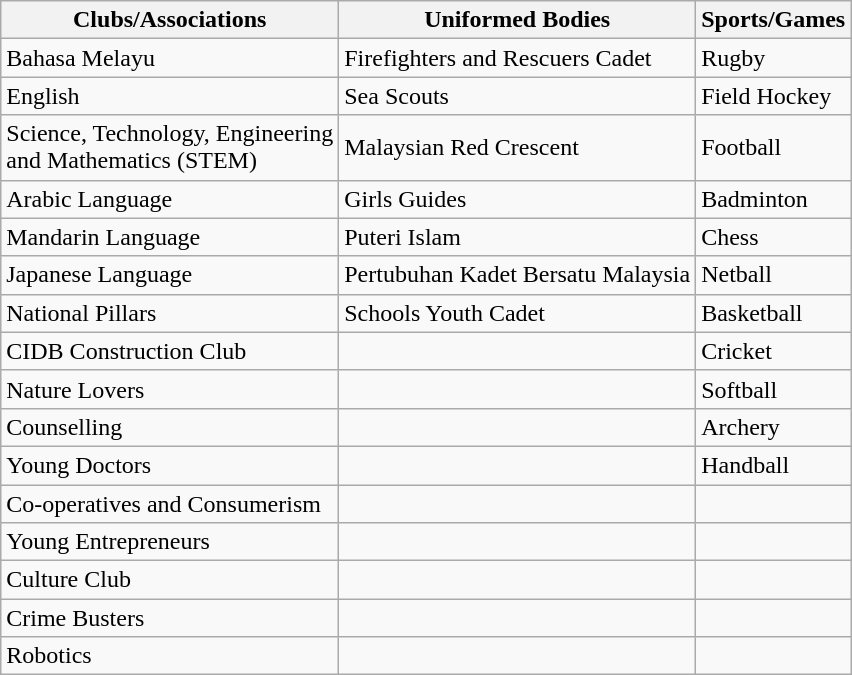<table class="wikitable">
<tr>
<th>Clubs/Associations</th>
<th>Uniformed Bodies</th>
<th>Sports/Games</th>
</tr>
<tr>
<td>Bahasa Melayu</td>
<td>Firefighters and Rescuers Cadet</td>
<td>Rugby</td>
</tr>
<tr>
<td>English</td>
<td>Sea Scouts</td>
<td>Field Hockey</td>
</tr>
<tr>
<td>Science, Technology, Engineering<br>and Mathematics (STEM)</td>
<td>Malaysian Red Crescent</td>
<td>Football</td>
</tr>
<tr>
<td>Arabic Language</td>
<td>Girls Guides</td>
<td>Badminton</td>
</tr>
<tr>
<td>Mandarin Language</td>
<td>Puteri Islam</td>
<td>Chess</td>
</tr>
<tr>
<td>Japanese Language</td>
<td>Pertubuhan Kadet Bersatu Malaysia</td>
<td>Netball</td>
</tr>
<tr>
<td>National Pillars</td>
<td>Schools Youth Cadet</td>
<td>Basketball</td>
</tr>
<tr>
<td>CIDB Construction Club</td>
<td></td>
<td>Cricket</td>
</tr>
<tr>
<td>Nature Lovers</td>
<td></td>
<td>Softball</td>
</tr>
<tr>
<td>Counselling</td>
<td></td>
<td>Archery</td>
</tr>
<tr>
<td>Young Doctors</td>
<td></td>
<td>Handball</td>
</tr>
<tr>
<td>Co-operatives and Consumerism</td>
<td></td>
<td></td>
</tr>
<tr>
<td>Young Entrepreneurs</td>
<td></td>
<td></td>
</tr>
<tr>
<td>Culture Club</td>
<td></td>
<td></td>
</tr>
<tr>
<td>Crime Busters</td>
<td></td>
<td></td>
</tr>
<tr>
<td>Robotics</td>
<td></td>
<td></td>
</tr>
</table>
